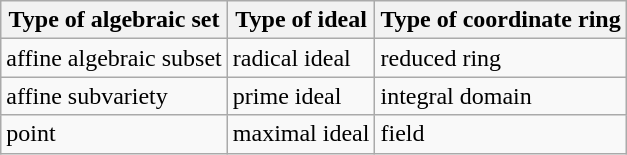<table class="wikitable">
<tr>
<th>Type of algebraic set</th>
<th>Type of ideal</th>
<th>Type of coordinate ring</th>
</tr>
<tr>
<td>affine algebraic subset</td>
<td>radical ideal</td>
<td>reduced ring</td>
</tr>
<tr>
<td>affine subvariety</td>
<td>prime ideal</td>
<td>integral domain</td>
</tr>
<tr>
<td>point</td>
<td>maximal ideal</td>
<td>field</td>
</tr>
</table>
